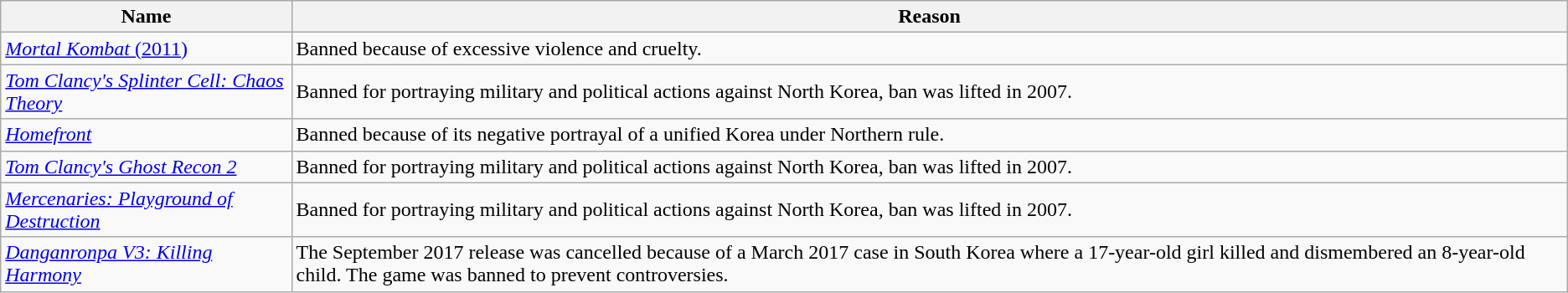<table class="wikitable">
<tr>
<th>Name</th>
<th>Reason</th>
</tr>
<tr>
<td><a href='#'><em>Mortal Kombat</em> (2011)</a></td>
<td>Banned because of excessive violence and cruelty.</td>
</tr>
<tr>
<td><em><a href='#'>Tom Clancy's Splinter Cell: Chaos Theory</a></em></td>
<td>Banned for portraying military and political actions against North Korea, ban was lifted in 2007.</td>
</tr>
<tr>
<td><a href='#'><em>Homefront</em></a></td>
<td>Banned because of its negative portrayal of a unified Korea under Northern rule.</td>
</tr>
<tr>
<td><em><a href='#'>Tom Clancy's Ghost Recon 2</a></em></td>
<td>Banned for portraying military and political actions against North Korea, ban was lifted in 2007.</td>
</tr>
<tr>
<td><em><a href='#'>Mercenaries: Playground of Destruction</a></em></td>
<td>Banned for portraying military and political actions against North Korea, ban was lifted in 2007.</td>
</tr>
<tr>
<td><em><a href='#'>Danganronpa V3: Killing Harmony</a></em></td>
<td>The September 2017 release was cancelled because of a March 2017 case in South Korea where a 17-year-old girl killed and dismembered an 8-year-old child. The game was banned to prevent controversies.</td>
</tr>
</table>
